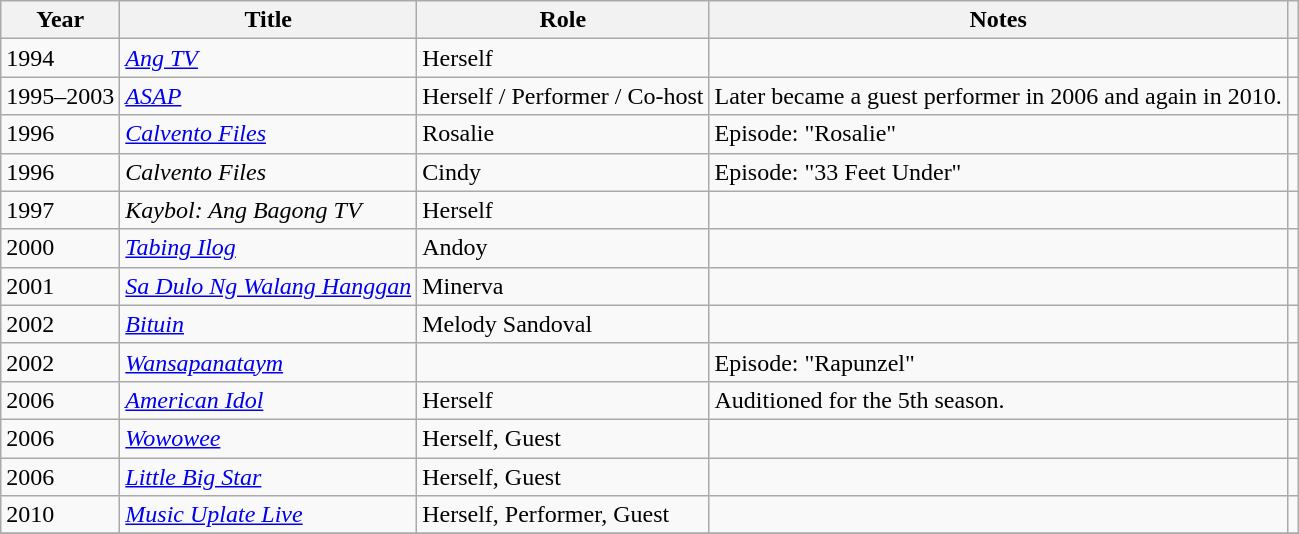<table class="wikitable sortable" >
<tr>
<th>Year</th>
<th>Title</th>
<th>Role</th>
<th class="unsortable">Notes </th>
<th scope="col" class="unsortable"> </th>
</tr>
<tr>
<td>1994 </td>
<td><em><a href='#'>Ang TV</a></em></td>
<td>Herself</td>
<td></td>
<td></td>
</tr>
<tr>
<td>1995–2003</td>
<td><em><a href='#'>ASAP</a></em></td>
<td>Herself / Performer / Co-host</td>
<td>Later became a guest performer in 2006 and again in 2010.</td>
<td></td>
</tr>
<tr>
<td>1996</td>
<td><em><a href='#'>Calvento Files</a></em></td>
<td>Rosalie</td>
<td>Episode: "Rosalie"</td>
<td></td>
</tr>
<tr>
<td>1996</td>
<td><em>Calvento Files</em></td>
<td>Cindy</td>
<td>Episode: "33 Feet Under"</td>
<td></td>
</tr>
<tr>
<td>1997</td>
<td><em>Kaybol: Ang Bagong TV</em></td>
<td>Herself</td>
<td></td>
<td></td>
</tr>
<tr>
<td>2000</td>
<td><em><a href='#'>Tabing Ilog</a></em></td>
<td>Andoy</td>
<td></td>
<td></td>
</tr>
<tr>
<td>2001</td>
<td><em><a href='#'>Sa Dulo Ng Walang Hanggan</a></em></td>
<td>Minerva</td>
<td></td>
<td></td>
</tr>
<tr>
<td>2002</td>
<td><em><a href='#'>Bituin</a></em></td>
<td>Melody Sandoval</td>
<td></td>
<td></td>
</tr>
<tr>
<td>2002</td>
<td><em><a href='#'>Wansapanataym</a></em></td>
<td></td>
<td>Episode: "Rapunzel"</td>
<td></td>
</tr>
<tr>
<td>2006</td>
<td><em><a href='#'>American Idol</a></em></td>
<td>Herself</td>
<td>Auditioned for the 5th season.</td>
<td></td>
</tr>
<tr>
<td>2006</td>
<td><em><a href='#'>Wowowee</a></em></td>
<td>Herself, Guest </td>
<td></td>
<td></td>
</tr>
<tr>
<td>2006</td>
<td><em><a href='#'>Little Big Star</a></em></td>
<td>Herself, Guest </td>
<td></td>
<td></td>
</tr>
<tr>
<td>2010</td>
<td><em><a href='#'>Music Uplate Live</a></em></td>
<td>Herself, Performer, Guest</td>
<td></td>
<td></td>
</tr>
<tr>
</tr>
</table>
